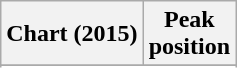<table class="wikitable sortable plainrowheaders">
<tr>
<th scope="col">Chart (2015)</th>
<th scope="col">Peak<br>position</th>
</tr>
<tr>
</tr>
<tr>
</tr>
<tr>
</tr>
<tr>
</tr>
<tr>
</tr>
<tr>
</tr>
<tr>
</tr>
<tr>
</tr>
<tr>
</tr>
<tr>
</tr>
<tr>
</tr>
<tr>
</tr>
<tr>
</tr>
<tr>
</tr>
<tr>
</tr>
<tr>
</tr>
<tr>
</tr>
<tr>
</tr>
</table>
